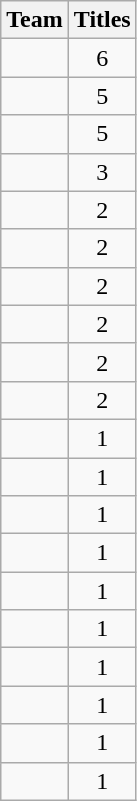<table class="wikitable sortable" style="text-align:center">
<tr>
<th>Team</th>
<th>Titles</th>
</tr>
<tr>
<td style=><strong></strong></td>
<td>6</td>
</tr>
<tr>
<td style=><strong></strong></td>
<td>5</td>
</tr>
<tr>
<td style=><strong></strong></td>
<td>5</td>
</tr>
<tr>
<td style=><strong></strong></td>
<td>3</td>
</tr>
<tr>
<td style=><strong></strong></td>
<td>2</td>
</tr>
<tr>
<td style=><strong></strong></td>
<td>2</td>
</tr>
<tr>
<td style=><strong></strong></td>
<td>2</td>
</tr>
<tr>
<td style=><strong></strong></td>
<td>2</td>
</tr>
<tr>
<td style=><strong></strong></td>
<td>2</td>
</tr>
<tr>
<td style=><strong></strong></td>
<td>2</td>
</tr>
<tr>
<td style=><strong></strong></td>
<td>1</td>
</tr>
<tr>
<td style=><strong></strong></td>
<td>1</td>
</tr>
<tr>
<td style=><strong></strong></td>
<td>1</td>
</tr>
<tr>
<td style=><strong></strong></td>
<td>1</td>
</tr>
<tr>
<td style=><strong></strong></td>
<td>1</td>
</tr>
<tr>
<td style=><strong></strong></td>
<td>1</td>
</tr>
<tr>
<td style=><strong></strong></td>
<td>1</td>
</tr>
<tr>
<td style=><strong></strong></td>
<td>1</td>
</tr>
<tr>
<td style=><strong></strong></td>
<td>1</td>
</tr>
<tr>
<td style=><strong></strong></td>
<td>1</td>
</tr>
</table>
